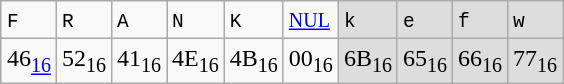<table class="wikitable" style="margin-left: auto; margin-right:auto">
<tr>
<td><code>F</code></td>
<td><code>R</code></td>
<td><code>A</code></td>
<td><code>N</code></td>
<td><code>K</code></td>
<td><small><a href='#'>NUL</a></small></td>
<td style="background: #DDD"><code>k</code></td>
<td style="background: #DDD"><code>e</code></td>
<td style="background: #DDD"><code>f</code></td>
<td style="background: #DDD"><code>w</code></td>
</tr>
<tr>
<td>46<sub><a href='#'>16</a></sub></td>
<td>52<sub>16</sub></td>
<td>41<sub>16</sub></td>
<td>4E<sub>16</sub></td>
<td>4B<sub>16</sub></td>
<td>00<sub>16</sub></td>
<td style="background: #DDD">6B<sub>16</sub></td>
<td style="background: #DDD">65<sub>16</sub></td>
<td style="background: #DDD">66<sub>16</sub></td>
<td style="background: #DDD">77<sub>16</sub></td>
</tr>
</table>
